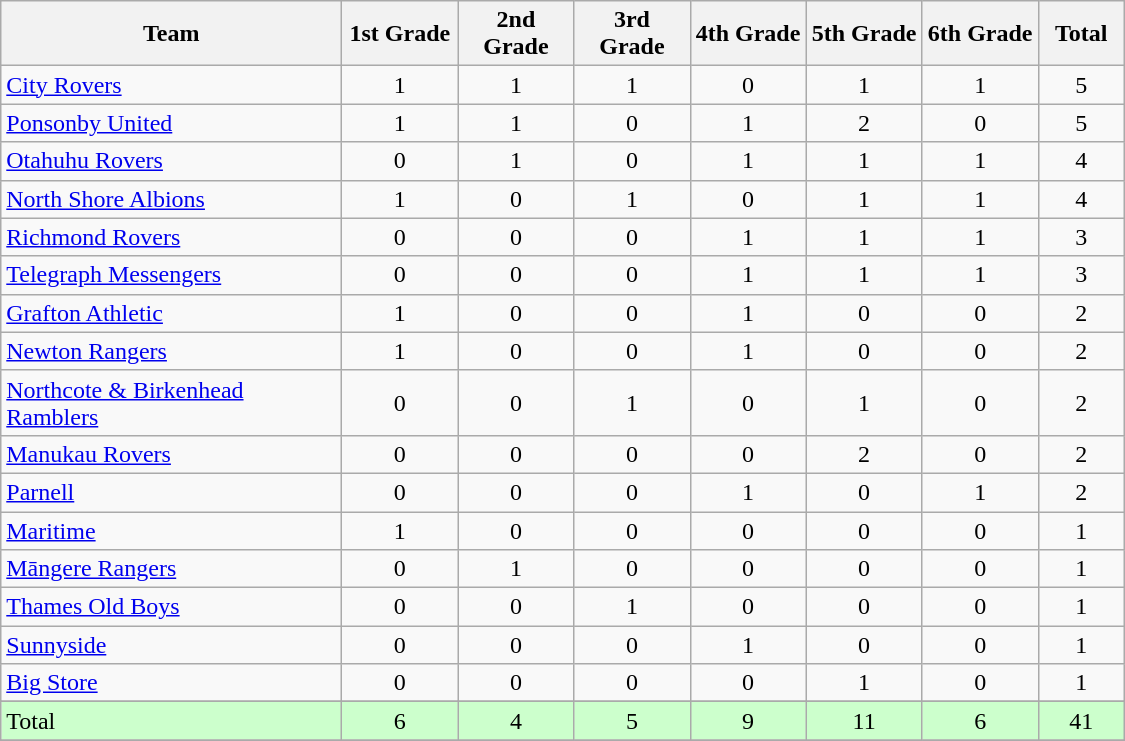<table class="wikitable" style="text-align:center;">
<tr>
<th width=220>Team</th>
<th width=70 abbr="1st Grade">1st Grade</th>
<th width=70 abbr="2nd Grade">2nd Grade</th>
<th width=70 abbr="3rd Grade">3rd Grade</th>
<th width=70 abbr="4th Grade">4th Grade</th>
<th width=70 abbr="5th Grade">5th Grade</th>
<th width=70 abbr="6th Grade">6th Grade</th>
<th width=50 abbr="Total">Total</th>
</tr>
<tr>
<td style="text-align:left;"><a href='#'>City Rovers</a></td>
<td>1</td>
<td>1</td>
<td>1</td>
<td>0</td>
<td>1</td>
<td>1</td>
<td>5</td>
</tr>
<tr>
<td style="text-align:left;"><a href='#'>Ponsonby United</a></td>
<td>1</td>
<td>1</td>
<td>0</td>
<td>1</td>
<td>2</td>
<td>0</td>
<td>5</td>
</tr>
<tr>
<td style="text-align:left;"><a href='#'>Otahuhu Rovers</a></td>
<td>0</td>
<td>1</td>
<td>0</td>
<td>1</td>
<td>1</td>
<td>1</td>
<td>4</td>
</tr>
<tr>
<td style="text-align:left;"><a href='#'>North Shore Albions</a></td>
<td>1</td>
<td>0</td>
<td>1</td>
<td>0</td>
<td>1</td>
<td>1</td>
<td>4</td>
</tr>
<tr>
<td style="text-align:left;"><a href='#'>Richmond Rovers</a></td>
<td>0</td>
<td>0</td>
<td>0</td>
<td>1</td>
<td>1</td>
<td>1</td>
<td>3</td>
</tr>
<tr>
<td style="text-align:left;"><a href='#'>Telegraph Messengers</a></td>
<td>0</td>
<td>0</td>
<td>0</td>
<td>1</td>
<td>1</td>
<td>1</td>
<td>3</td>
</tr>
<tr>
<td style="text-align:left;"><a href='#'>Grafton Athletic</a></td>
<td>1</td>
<td>0</td>
<td>0</td>
<td>1</td>
<td>0</td>
<td>0</td>
<td>2</td>
</tr>
<tr>
<td style="text-align:left;"><a href='#'>Newton Rangers</a></td>
<td>1</td>
<td>0</td>
<td>0</td>
<td>1</td>
<td>0</td>
<td>0</td>
<td>2</td>
</tr>
<tr>
<td style="text-align:left;"><a href='#'>Northcote & Birkenhead Ramblers</a></td>
<td>0</td>
<td>0</td>
<td>1</td>
<td>0</td>
<td>1</td>
<td>0</td>
<td>2</td>
</tr>
<tr>
<td style="text-align:left;"><a href='#'>Manukau Rovers</a></td>
<td>0</td>
<td>0</td>
<td>0</td>
<td>0</td>
<td>2</td>
<td>0</td>
<td>2</td>
</tr>
<tr>
<td style="text-align:left;"><a href='#'>Parnell</a></td>
<td>0</td>
<td>0</td>
<td>0</td>
<td>1</td>
<td>0</td>
<td>1</td>
<td>2</td>
</tr>
<tr>
<td style="text-align:left;"><a href='#'>Maritime</a></td>
<td>1</td>
<td>0</td>
<td>0</td>
<td>0</td>
<td>0</td>
<td>0</td>
<td>1</td>
</tr>
<tr>
<td style="text-align:left;"><a href='#'>Māngere Rangers</a></td>
<td>0</td>
<td>1</td>
<td>0</td>
<td>0</td>
<td>0</td>
<td>0</td>
<td>1</td>
</tr>
<tr>
<td style="text-align:left;"><a href='#'>Thames Old Boys</a></td>
<td>0</td>
<td>0</td>
<td>1</td>
<td>0</td>
<td>0</td>
<td>0</td>
<td>1</td>
</tr>
<tr>
<td style="text-align:left;"><a href='#'>Sunnyside</a></td>
<td>0</td>
<td>0</td>
<td>0</td>
<td>1</td>
<td>0</td>
<td>0</td>
<td>1</td>
</tr>
<tr>
<td style="text-align:left;"><a href='#'>Big Store</a></td>
<td>0</td>
<td>0</td>
<td>0</td>
<td>0</td>
<td>1</td>
<td>0</td>
<td>1</td>
</tr>
<tr>
</tr>
<tr style="background: #ccffcc;">
<td style="text-align:left;">Total</td>
<td>6</td>
<td>4</td>
<td>5</td>
<td>9</td>
<td>11</td>
<td>6</td>
<td>41</td>
</tr>
<tr>
</tr>
</table>
